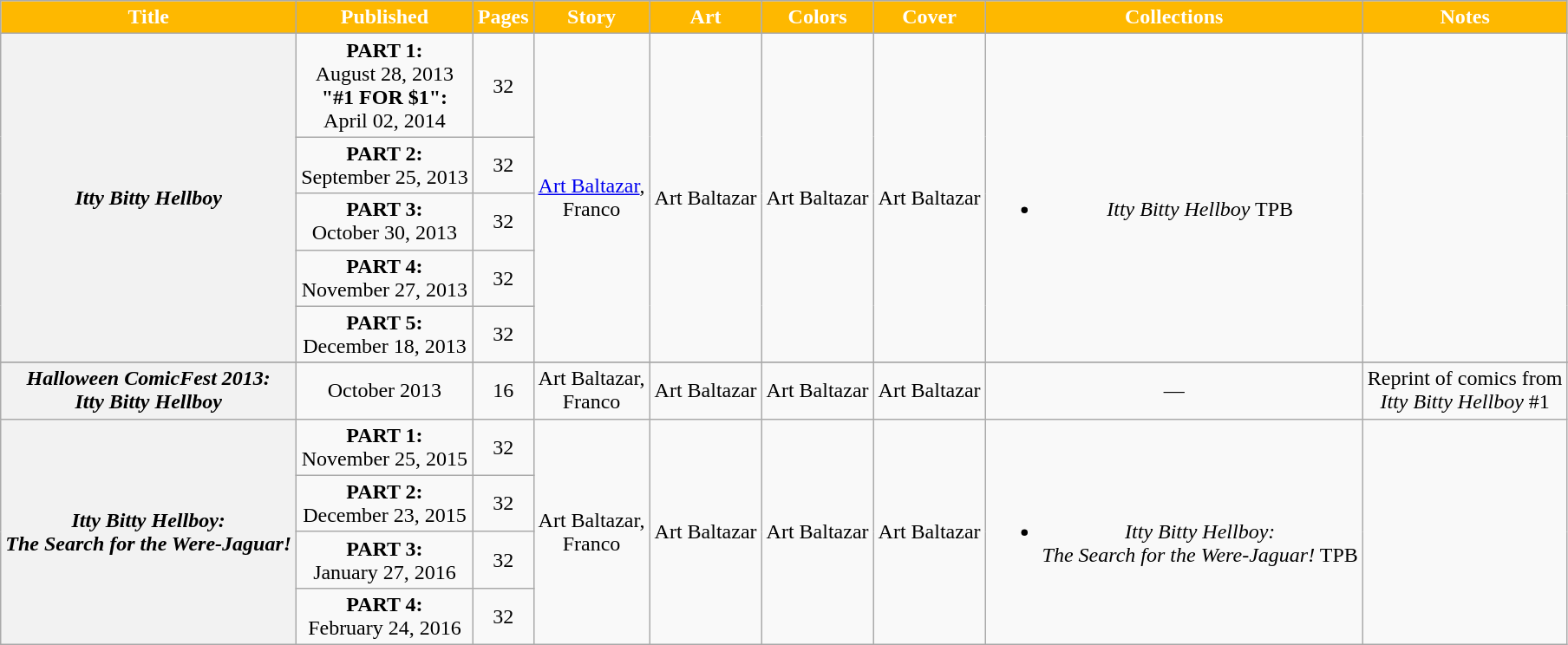<table class="wikitable" style="text-align: center">
<tr>
<th style="background:#feb800; color:#fff;">Title</th>
<th style="background:#feb800; color:#fff;">Published</th>
<th style="background:#feb800; color:#fff;">Pages</th>
<th style="background:#feb800; color:#fff;">Story</th>
<th style="background:#feb800; color:#fff;">Art</th>
<th style="background:#feb800; color:#fff;">Colors</th>
<th style="background:#feb800; color:#fff;">Cover</th>
<th style="background:#feb800; color:#fff;">Collections</th>
<th style="background:#feb800; color:#fff;">Notes</th>
</tr>
<tr id="Itty_Bitty_Hellboy_1">
<th rowspan=5><em>Itty Bitty Hellboy</em></th>
<td><strong><span>PART 1:</span></strong><br>August 28, 2013<br><strong><span>"#1 FOR $1":</span></strong><br>April 02, 2014</td>
<td>32</td>
<td rowspan=5><a href='#'>Art Baltazar</a>,<br>Franco</td>
<td rowspan=5>Art Baltazar</td>
<td rowspan=5>Art Baltazar</td>
<td rowspan=5>Art Baltazar</td>
<td rowspan=5><br><ul><li><em>Itty Bitty Hellboy</em> TPB</li></ul></td>
<td rowspan=5></td>
</tr>
<tr>
<td><strong><span>PART 2:</span></strong><br>September 25, 2013</td>
<td>32</td>
</tr>
<tr>
<td><strong><span>PART 3:</span></strong><br>October 30, 2013</td>
<td>32</td>
</tr>
<tr>
<td><strong><span>PART 4:</span></strong><br>November 27, 2013</td>
<td>32</td>
</tr>
<tr>
<td><strong><span>PART 5:</span></strong><br>December 18, 2013</td>
<td>32</td>
</tr>
<tr>
</tr>
<tr>
<th><em>Halloween ComicFest 2013:<br>Itty Bitty Hellboy</em></th>
<td>October 2013</td>
<td>16</td>
<td>Art Baltazar,<br>Franco</td>
<td>Art Baltazar</td>
<td>Art Baltazar</td>
<td>Art Baltazar</td>
<td>—</td>
<td>Reprint of comics from<br><em>Itty Bitty Hellboy</em> #1</td>
</tr>
<tr id="Itty_Bitty_Hellboy_The_Search_for_the_Were_Jaguar_1">
<th rowspan=4><em>Itty Bitty Hellboy:<br>The Search for the Were-Jaguar!</em></th>
<td><strong><span>PART 1:</span></strong><br>November 25, 2015</td>
<td>32</td>
<td rowspan=4>Art Baltazar,<br>Franco</td>
<td rowspan=4>Art Baltazar</td>
<td rowspan=4>Art Baltazar</td>
<td rowspan=4>Art Baltazar</td>
<td rowspan=4><br><ul><li><em>Itty Bitty Hellboy:<br>The Search for the Were-Jaguar!</em> TPB</li></ul></td>
<td rowspan=4></td>
</tr>
<tr>
<td><strong><span>PART 2:</span></strong><br>December 23, 2015</td>
<td>32</td>
</tr>
<tr>
<td><strong><span>PART 3:</span></strong><br>January 27, 2016</td>
<td>32</td>
</tr>
<tr>
<td><strong><span>PART 4:</span></strong><br>February 24, 2016</td>
<td>32</td>
</tr>
</table>
